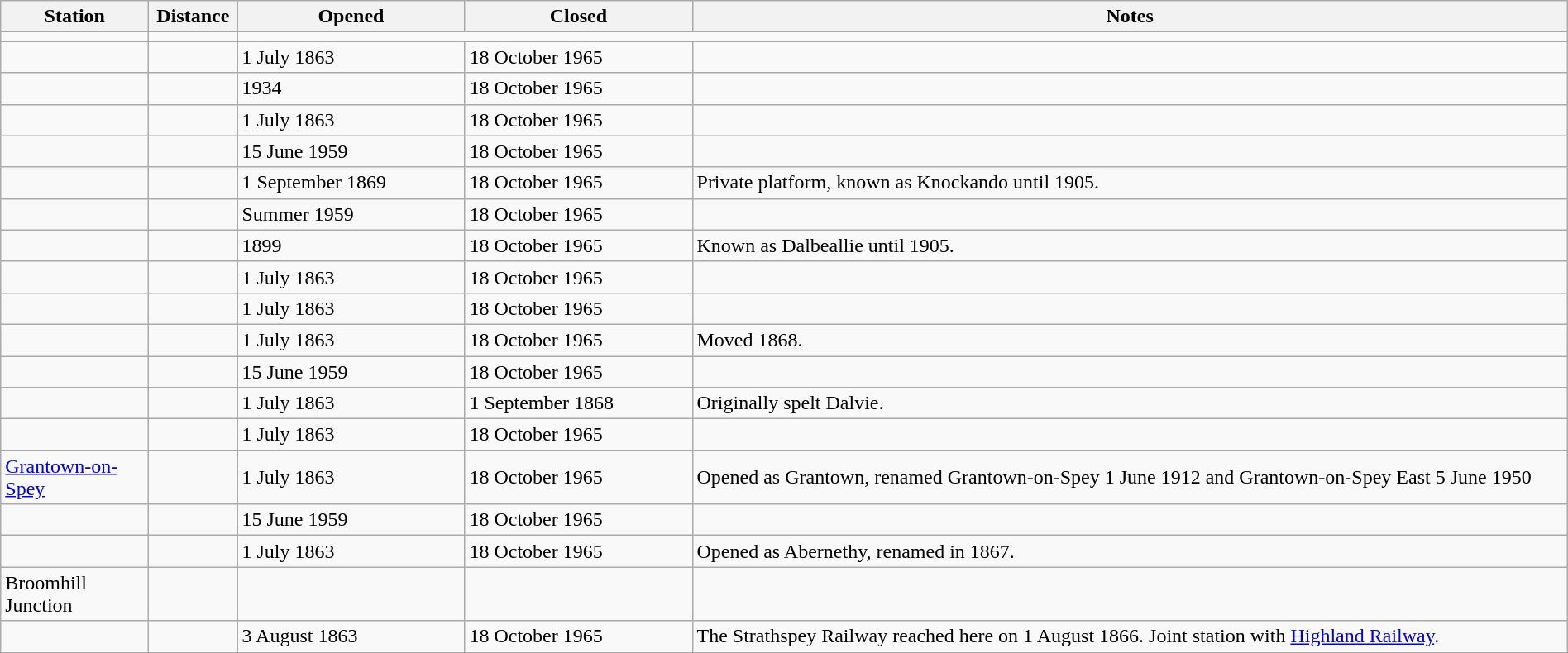<table class="wikitable" style="width:100%; margin-right:0;">
<tr>
<th scope="col" style="width:7em; text-align:center;">Station</th>
<th scope="col" style="width:4em; text-align:center;">Distance</th>
<th scope="col" style="width:11em;">Opened</th>
<th scope="col" style="width:11em;">Closed</th>
<th scope="col" class="unsortable">Notes</th>
</tr>
<tr>
<td></td>
<td></td>
<td colspan=3></td>
</tr>
<tr>
<td></td>
<td></td>
<td>1 July 1863</td>
<td>18 October 1965</td>
<td></td>
</tr>
<tr>
<td><em></em></td>
<td></td>
<td>1934</td>
<td>18 October 1965</td>
<td></td>
</tr>
<tr>
<td></td>
<td></td>
<td>1 July 1863</td>
<td>18 October 1965</td>
<td></td>
</tr>
<tr>
<td><em></em></td>
<td></td>
<td>15 June 1959</td>
<td>18 October 1965</td>
<td></td>
</tr>
<tr>
<td></td>
<td></td>
<td>1 September 1869</td>
<td>18 October 1965</td>
<td>Private platform, known as Knockando until 1905.</td>
</tr>
<tr>
<td><em></em></td>
<td></td>
<td>Summer 1959</td>
<td>18 October 1965</td>
<td></td>
</tr>
<tr>
<td></td>
<td></td>
<td>1899</td>
<td>18 October 1965</td>
<td>Known as Dalbeallie until 1905.</td>
</tr>
<tr>
<td></td>
<td></td>
<td>1 July 1863</td>
<td>18 October 1965</td>
<td></td>
</tr>
<tr>
<td></td>
<td></td>
<td>1 July 1863</td>
<td>18 October 1965</td>
<td></td>
</tr>
<tr>
<td></td>
<td></td>
<td>1 July 1863</td>
<td>18 October 1965</td>
<td>Moved 1868.</td>
</tr>
<tr>
<td><em></em></td>
<td></td>
<td>15 June 1959</td>
<td>18 October 1965</td>
<td></td>
</tr>
<tr>
<td></td>
<td></td>
<td>1 July 1863</td>
<td>1 September 1868</td>
<td>Originally spelt Dalvie.</td>
</tr>
<tr>
<td></td>
<td></td>
<td>1 July 1863</td>
<td>18 October 1965</td>
<td></td>
</tr>
<tr>
<td><a href='#'>Grantown-on-Spey</a></td>
<td></td>
<td>1 July 1863</td>
<td>18 October 1965</td>
<td>Opened as Grantown, renamed Grantown-on-Spey 1 June 1912 and Grantown-on-Spey East 5 June 1950</td>
</tr>
<tr>
<td><em></em></td>
<td></td>
<td>15 June 1959</td>
<td>18 October 1965</td>
<td></td>
</tr>
<tr>
<td></td>
<td></td>
<td>1 July 1863</td>
<td>18 October 1965</td>
<td>Opened as Abernethy, renamed in 1867.</td>
</tr>
<tr>
<td>Broomhill Junction</td>
<td></td>
<td></td>
<td></td>
<td></td>
</tr>
<tr>
<td></td>
<td></td>
<td>3 August 1863</td>
<td>18 October 1965</td>
<td>The Strathspey Railway reached here on 1 August 1866. Joint station with <a href='#'>Highland Railway</a>.</td>
</tr>
</table>
